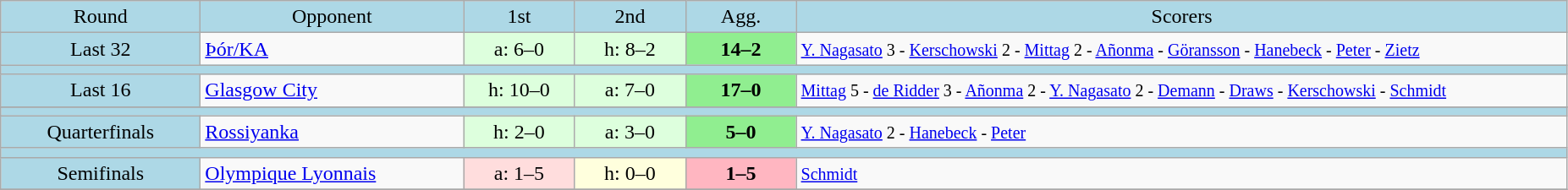<table class="wikitable" style="text-align:center">
<tr bgcolor=lightblue>
<td width=150px>Round</td>
<td width=200px>Opponent</td>
<td width=80px>1st</td>
<td width=80px>2nd</td>
<td width=80px>Agg.</td>
<td width=600px>Scorers</td>
</tr>
<tr>
<td bgcolor=lightblue>Last 32</td>
<td align=left> <a href='#'>Þór/KA</a></td>
<td bgcolor="#ddffdd">a: 6–0</td>
<td bgcolor="#ddffdd">h: 8–2</td>
<td bgcolor=lightgreen><strong>14–2</strong></td>
<td align=left><small><a href='#'>Y. Nagasato</a> 3 - <a href='#'>Kerschowski</a> 2 - <a href='#'>Mittag</a> 2 - <a href='#'>Añonma</a> - <a href='#'>Göransson</a> - <a href='#'>Hanebeck</a> - <a href='#'>Peter</a> - <a href='#'>Zietz</a></small></td>
</tr>
<tr bgcolor=lightblue>
<td colspan=6></td>
</tr>
<tr>
<td bgcolor=lightblue>Last 16</td>
<td align=left> <a href='#'>Glasgow City</a></td>
<td bgcolor="#ddffdd">h: 10–0</td>
<td bgcolor="#ddffdd">a: 7–0</td>
<td bgcolor=lightgreen><strong>17–0</strong></td>
<td align=left><small><a href='#'>Mittag</a> 5 - <a href='#'>de Ridder</a> 3 - <a href='#'>Añonma</a> 2 - <a href='#'>Y. Nagasato</a> 2 - <a href='#'>Demann</a> - <a href='#'>Draws</a> - <a href='#'>Kerschowski</a> - <a href='#'>Schmidt</a></small></td>
</tr>
<tr>
</tr>
<tr bgcolor=lightblue>
<td colspan=6></td>
</tr>
<tr>
<td bgcolor=lightblue>Quarterfinals</td>
<td align=left> <a href='#'>Rossiyanka</a></td>
<td bgcolor="#ddffdd">h: 2–0</td>
<td bgcolor="#ddffdd">a: 3–0</td>
<td bgcolor=lightgreen><strong>5–0</strong></td>
<td align=left><small><a href='#'>Y. Nagasato</a> 2 - <a href='#'>Hanebeck</a> - <a href='#'>Peter</a></small></td>
</tr>
<tr bgcolor=lightblue>
<td colspan=6></td>
</tr>
<tr>
<td bgcolor=lightblue>Semifinals</td>
<td align=left> <a href='#'>Olympique Lyonnais</a></td>
<td bgcolor="#ffdddd">a: 1–5</td>
<td bgcolor="#ffffdd">h: 0–0</td>
<td bgcolor=lightpink><strong>1–5</strong></td>
<td align=left><small><a href='#'>Schmidt</a></small></td>
</tr>
<tr>
</tr>
</table>
